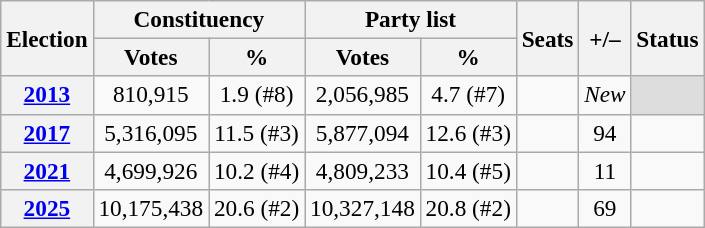<table class="wikitable" style="font-size:97%; text-align:center;">
<tr>
<th rowspan=2>Election</th>
<th colspan=2>Constituency</th>
<th colspan=2>Party list</th>
<th rowspan=2>Seats</th>
<th rowspan=2>+/–</th>
<th rowspan=2>Status</th>
</tr>
<tr>
<th>Votes</th>
<th>%</th>
<th>Votes</th>
<th>%</th>
</tr>
<tr>
<th><a href='#'>2013</a></th>
<td>810,915</td>
<td>1.9 (#8)</td>
<td>2,056,985</td>
<td>4.7 (#7)</td>
<td></td>
<td><em>New</em></td>
<td align=center style="background:#ddd;"></td>
</tr>
<tr>
<th><a href='#'>2017</a></th>
<td>5,316,095</td>
<td>11.5 (#3)</td>
<td>5,877,094</td>
<td>12.6 (#3)</td>
<td></td>
<td> 94</td>
<td></td>
</tr>
<tr>
<th><a href='#'>2021</a></th>
<td>4,699,926</td>
<td>10.2 (#4)</td>
<td>4,809,233</td>
<td>10.4 (#5)</td>
<td></td>
<td> 11</td>
<td></td>
</tr>
<tr>
<th><a href='#'>2025</a></th>
<td>10,175,438</td>
<td>20.6 (#2)</td>
<td>10,327,148</td>
<td>20.8 (#2)</td>
<td></td>
<td> 69</td>
<td></td>
</tr>
</table>
